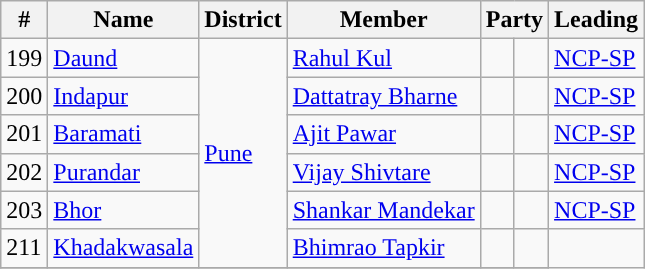<table class="wikitable">
<tr>
<th>#</th>
<th>Name</th>
<th>District</th>
<th>Member</th>
<th colspan="2">Party</th>
<th colspan=2>Leading<br></th>
</tr>
<tr>
<td>199</td>
<td><a href='#'>Daund</a></td>
<td rowspan="6"><a href='#'>Pune</a></td>
<td><a href='#'>Rahul Kul</a></td>
<td></td>
<td style="background-color: "></td>
<td><a href='#'>NCP-SP</a></td>
</tr>
<tr>
<td>200</td>
<td><a href='#'>Indapur</a></td>
<td><a href='#'>Dattatray Bharne</a></td>
<td></td>
<td style="background-color: "></td>
<td><a href='#'>NCP-SP</a></td>
</tr>
<tr>
<td>201</td>
<td><a href='#'>Baramati</a></td>
<td><a href='#'>Ajit Pawar</a></td>
<td></td>
<td style="background-color: "></td>
<td><a href='#'>NCP-SP</a></td>
</tr>
<tr>
<td>202</td>
<td><a href='#'>Purandar</a></td>
<td><a href='#'>Vijay Shivtare</a></td>
<td></td>
<td style="background-color: "></td>
<td><a href='#'>NCP-SP</a></td>
</tr>
<tr>
<td>203</td>
<td><a href='#'>Bhor</a></td>
<td><a href='#'>Shankar Mandekar</a></td>
<td></td>
<td style="background-color: "></td>
<td><a href='#'>NCP-SP</a></td>
</tr>
<tr>
<td>211</td>
<td><a href='#'>Khadakwasala</a></td>
<td><a href='#'>Bhimrao Tapkir</a></td>
<td></td>
<td></td>
</tr>
<tr>
</tr>
</table>
